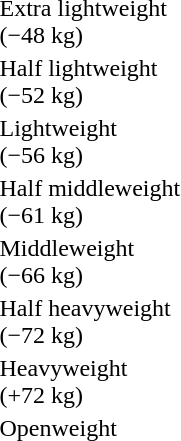<table>
<tr>
<td rowspan=2>Extra lightweight<br>(−48 kg) </td>
<td rowspan=2></td>
<td rowspan=2></td>
<td></td>
</tr>
<tr>
<td></td>
</tr>
<tr>
<td rowspan=2>Half lightweight<br>(−52 kg) </td>
<td rowspan=2></td>
<td rowspan=2></td>
<td></td>
</tr>
<tr>
<td></td>
</tr>
<tr>
<td rowspan=2>Lightweight<br>(−56 kg) </td>
<td rowspan=2></td>
<td rowspan=2></td>
<td></td>
</tr>
<tr>
<td></td>
</tr>
<tr>
<td rowspan=2>Half middleweight<br>(−61 kg) </td>
<td rowspan=2></td>
<td rowspan=2></td>
<td></td>
</tr>
<tr>
<td></td>
</tr>
<tr>
<td rowspan=2>Middleweight<br>(−66 kg) </td>
<td rowspan=2></td>
<td rowspan=2></td>
<td></td>
</tr>
<tr>
<td></td>
</tr>
<tr>
<td rowspan=2>Half heavyweight<br>(−72 kg) </td>
<td rowspan=2></td>
<td rowspan=2></td>
<td></td>
</tr>
<tr>
<td></td>
</tr>
<tr>
<td rowspan=2>Heavyweight<br>(+72 kg) </td>
<td rowspan=2></td>
<td rowspan=2></td>
<td></td>
</tr>
<tr>
<td></td>
</tr>
<tr>
<td rowspan=2>Openweight<br></td>
<td rowspan=2></td>
<td rowspan=2></td>
<td></td>
</tr>
<tr>
<td></td>
</tr>
</table>
